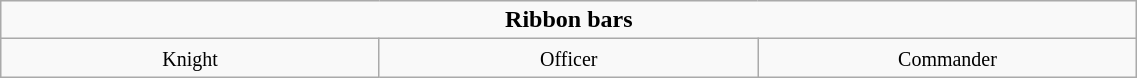<table align=center class=wikitable width=60%>
<tr>
<td colspan=3 style="text-align:center;"><strong>Ribbon bars</strong></td>
</tr>
<tr>
<td width=20% valign=top align=center><small>Knight</small></td>
<td width=20% valign=top align=center><small>Officer</small></td>
<td width=20% valign=top align=center><small>Commander</small></td>
</tr>
</table>
